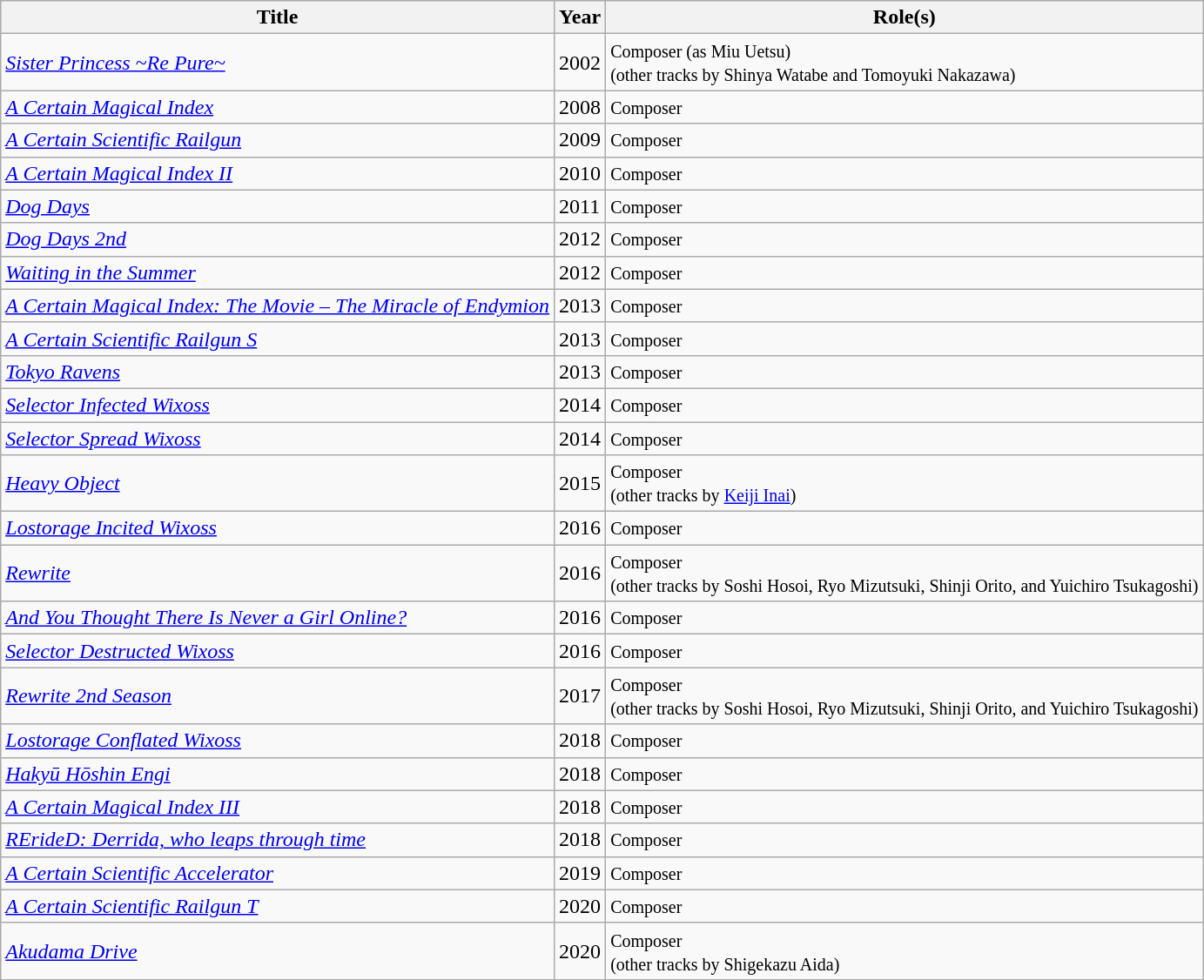<table class="wikitable">
<tr>
<th>Title</th>
<th>Year</th>
<th>Role(s)</th>
</tr>
<tr>
<td><em><a href='#'>Sister Princess ~Re Pure~</a></em></td>
<td>2002</td>
<td><small>Composer (as Miu Uetsu)<br>(other tracks by Shinya Watabe and Tomoyuki Nakazawa)</small></td>
</tr>
<tr>
<td><em><a href='#'>A Certain Magical Index</a></em></td>
<td>2008</td>
<td><small>Composer</small></td>
</tr>
<tr>
<td><em><a href='#'>A Certain Scientific Railgun</a></em></td>
<td>2009</td>
<td><small>Composer</small></td>
</tr>
<tr>
<td><em><a href='#'>A Certain Magical Index II</a></em></td>
<td>2010</td>
<td><small>Composer</small></td>
</tr>
<tr>
<td><em><a href='#'>Dog Days</a></em></td>
<td>2011</td>
<td><small>Composer</small></td>
</tr>
<tr>
<td><em><a href='#'>Dog Days 2nd</a></em></td>
<td>2012</td>
<td><small>Composer</small></td>
</tr>
<tr>
<td><em><a href='#'>Waiting in the Summer</a></em></td>
<td>2012</td>
<td><small>Composer</small></td>
</tr>
<tr>
<td><em><a href='#'>A Certain Magical Index: The Movie – The Miracle of Endymion</a></em></td>
<td>2013</td>
<td><small>Composer</small></td>
</tr>
<tr>
<td><em><a href='#'>A Certain Scientific Railgun S</a></em></td>
<td>2013</td>
<td><small>Composer</small></td>
</tr>
<tr>
<td><em><a href='#'>Tokyo Ravens</a></em></td>
<td>2013</td>
<td><small>Composer</small></td>
</tr>
<tr>
<td><em><a href='#'>Selector Infected Wixoss</a></em></td>
<td>2014</td>
<td><small>Composer</small></td>
</tr>
<tr>
<td><em><a href='#'>Selector Spread Wixoss</a></em></td>
<td>2014</td>
<td><small>Composer</small></td>
</tr>
<tr>
<td><em><a href='#'>Heavy Object</a></em></td>
<td>2015</td>
<td><small>Composer<br>(other tracks by <a href='#'>Keiji Inai</a>)</small></td>
</tr>
<tr>
<td><em><a href='#'>Lostorage Incited Wixoss</a></em></td>
<td>2016</td>
<td><small>Composer</small></td>
</tr>
<tr>
<td><em><a href='#'>Rewrite</a></em></td>
<td>2016</td>
<td><small>Composer<br>(other tracks by Soshi Hosoi, Ryo Mizutsuki, Shinji Orito, and Yuichiro Tsukagoshi)</small></td>
</tr>
<tr>
<td><em><a href='#'>And You Thought There Is Never a Girl Online?</a></em></td>
<td>2016</td>
<td><small>Composer</small></td>
</tr>
<tr>
<td><em><a href='#'>Selector Destructed Wixoss</a></em></td>
<td>2016</td>
<td><small>Composer</small></td>
</tr>
<tr>
<td><em><a href='#'>Rewrite 2nd Season</a></em></td>
<td>2017</td>
<td><small>Composer<br>(other tracks by Soshi Hosoi, Ryo Mizutsuki, Shinji Orito, and Yuichiro Tsukagoshi)</small></td>
</tr>
<tr>
<td><em><a href='#'>Lostorage Conflated Wixoss</a></em></td>
<td>2018</td>
<td><small>Composer</small></td>
</tr>
<tr>
<td><em><a href='#'>Hakyū Hōshin Engi</a></em></td>
<td>2018</td>
<td><small>Composer</small></td>
</tr>
<tr>
<td><em><a href='#'>A Certain Magical Index III</a></em></td>
<td>2018</td>
<td><small>Composer</small></td>
</tr>
<tr>
<td><em><a href='#'>RErideD: Derrida, who leaps through time</a></em></td>
<td>2018</td>
<td><small>Composer</small></td>
</tr>
<tr>
<td><em><a href='#'>A Certain Scientific Accelerator</a></em></td>
<td>2019</td>
<td><small>Composer</small></td>
</tr>
<tr>
<td><em><a href='#'>A Certain Scientific Railgun T</a></em></td>
<td>2020</td>
<td><small>Composer</small></td>
</tr>
<tr>
<td><em><a href='#'>Akudama Drive</a></em></td>
<td>2020</td>
<td><small>Composer<br>(other tracks by Shigekazu Aida)</small></td>
</tr>
<tr>
</tr>
</table>
